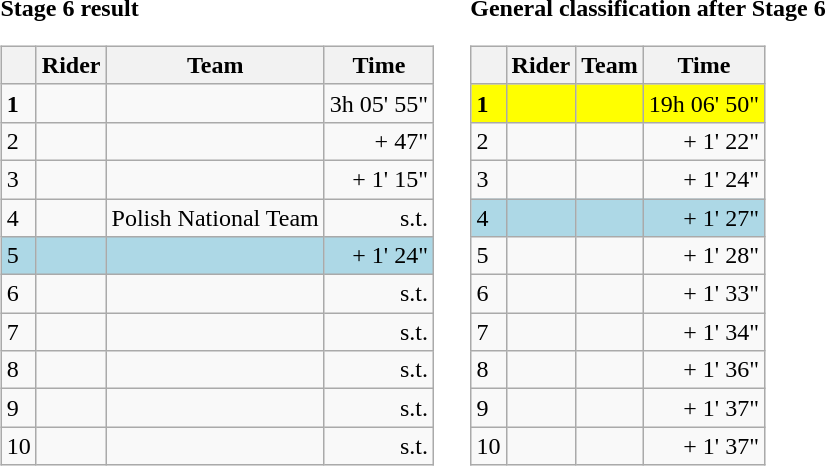<table>
<tr>
<td><strong>Stage 6 result</strong><br><table class="wikitable">
<tr>
<th></th>
<th>Rider</th>
<th>Team</th>
<th>Time</th>
</tr>
<tr>
<td><strong>1 </strong></td>
<td><strong> </strong></td>
<td><strong> </strong></td>
<td align="right">3h 05' 55"</td>
</tr>
<tr>
<td>2</td>
<td></td>
<td></td>
<td align="right">+ 47"</td>
</tr>
<tr>
<td>3</td>
<td></td>
<td></td>
<td align="right">+ 1' 15"</td>
</tr>
<tr>
<td>4</td>
<td></td>
<td>Polish National Team</td>
<td align="right">s.t.</td>
</tr>
<tr bgcolor="lightblue">
<td>5 </td>
<td></td>
<td></td>
<td align="right">+ 1' 24"</td>
</tr>
<tr>
<td>6</td>
<td></td>
<td></td>
<td align="right">s.t.</td>
</tr>
<tr>
<td>7</td>
<td></td>
<td></td>
<td align="right">s.t.</td>
</tr>
<tr>
<td>8</td>
<td></td>
<td></td>
<td align="right">s.t.</td>
</tr>
<tr>
<td>9</td>
<td></td>
<td></td>
<td align="right">s.t.</td>
</tr>
<tr>
<td>10</td>
<td></td>
<td></td>
<td align="right">s.t.</td>
</tr>
</table>
</td>
<td></td>
<td><strong>General classification after Stage 6</strong><br><table class="wikitable">
<tr>
<th></th>
<th>Rider</th>
<th>Team</th>
<th>Time</th>
</tr>
<tr bgcolor="yellow">
<td><strong>1 </strong> </td>
<td><strong> </strong></td>
<td><strong></strong></td>
<td align="right">19h 06' 50"</td>
</tr>
<tr>
<td>2</td>
<td></td>
<td></td>
<td align="right">+ 1' 22"</td>
</tr>
<tr>
<td>3</td>
<td></td>
<td></td>
<td align="right">+ 1' 24"</td>
</tr>
<tr bgcolor="lightblue">
<td>4 </td>
<td></td>
<td></td>
<td align="right">+ 1' 27"</td>
</tr>
<tr>
<td>5</td>
<td></td>
<td></td>
<td align="right">+ 1' 28"</td>
</tr>
<tr>
<td>6</td>
<td></td>
<td></td>
<td align="right">+ 1' 33"</td>
</tr>
<tr>
<td>7</td>
<td></td>
<td></td>
<td align="right">+ 1' 34"</td>
</tr>
<tr>
<td>8</td>
<td></td>
<td></td>
<td align="right">+ 1' 36"</td>
</tr>
<tr>
<td>9</td>
<td></td>
<td></td>
<td align="right">+ 1' 37"</td>
</tr>
<tr>
<td>10</td>
<td></td>
<td></td>
<td align="right">+ 1' 37"</td>
</tr>
</table>
</td>
</tr>
</table>
